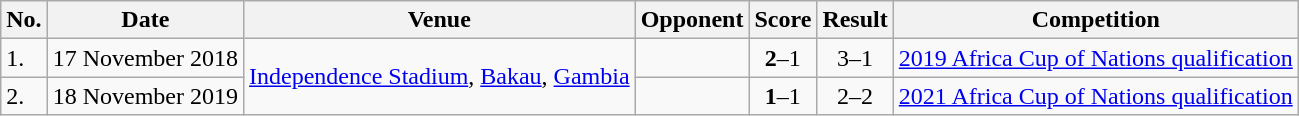<table class="wikitable" style="font-size:100%;">
<tr>
<th>No.</th>
<th>Date</th>
<th>Venue</th>
<th>Opponent</th>
<th>Score</th>
<th>Result</th>
<th>Competition</th>
</tr>
<tr>
<td>1.</td>
<td>17 November 2018</td>
<td rowspan=2><a href='#'>Independence Stadium</a>, <a href='#'>Bakau</a>, <a href='#'>Gambia</a></td>
<td></td>
<td align=center><strong>2</strong>–1</td>
<td align=center>3–1</td>
<td><a href='#'>2019 Africa Cup of Nations qualification</a></td>
</tr>
<tr>
<td>2.</td>
<td>18 November 2019</td>
<td></td>
<td align=center><strong>1</strong>–1</td>
<td align=center>2–2</td>
<td><a href='#'>2021 Africa Cup of Nations qualification</a></td>
</tr>
</table>
